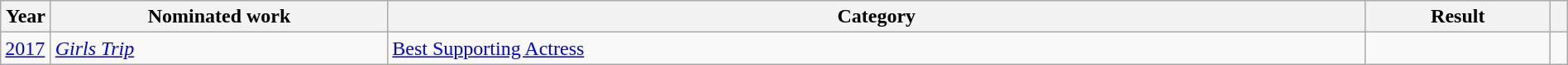<table style="width:100%;" class="wikitable sortable">
<tr>
<th style="width:1%;" scope="col">Year</th>
<th style="width:20%;" scope="col">Nominated work</th>
<th style="width:58%;" scope="col">Category</th>
<th style="width:11%;" scope="col">Result</th>
<th style="width:1%;" scope="col"></th>
</tr>
<tr>
<td><a href='#'>2017</a></td>
<td><em><a href='#'>Girls Trip</a></em></td>
<td><a href='#'>Best Supporting Actress</a></td>
<td></td>
<td></td>
</tr>
</table>
